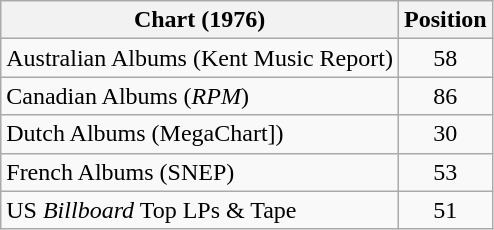<table class="wikitable sortable">
<tr>
<th scope="col">Chart (1976)</th>
<th scope="col">Position</th>
</tr>
<tr>
<td scope="row">Australian Albums (Kent Music Report)</td>
<td align="center">58</td>
</tr>
<tr>
<td scope="row">Canadian Albums (<em>RPM</em>)</td>
<td align="center">86</td>
</tr>
<tr>
<td scope="row">Dutch Albums (MegaChart])</td>
<td align="center">30</td>
</tr>
<tr>
<td scope="row">French Albums (SNEP)</td>
<td align="center">53</td>
</tr>
<tr>
<td scope="row">US <em>Billboard</em> Top LPs & Tape</td>
<td align="center">51</td>
</tr>
</table>
